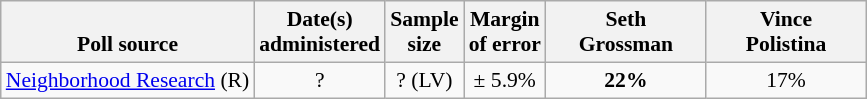<table class="wikitable" style="font-size:90%;text-align:center;">
<tr valign=bottom>
<th>Poll source</th>
<th>Date(s)<br>administered</th>
<th>Sample<br>size</th>
<th>Margin<br>of error</th>
<th style="width:100px;">Seth<br>Grossman</th>
<th style="width:100px;">Vince<br>Polistina</th>
</tr>
<tr>
<td style="text-align:left;"><a href='#'>Neighborhood Research</a> (R)</td>
<td>?</td>
<td>? (LV)</td>
<td>± 5.9%</td>
<td><strong>22%</strong></td>
<td>17%</td>
</tr>
</table>
